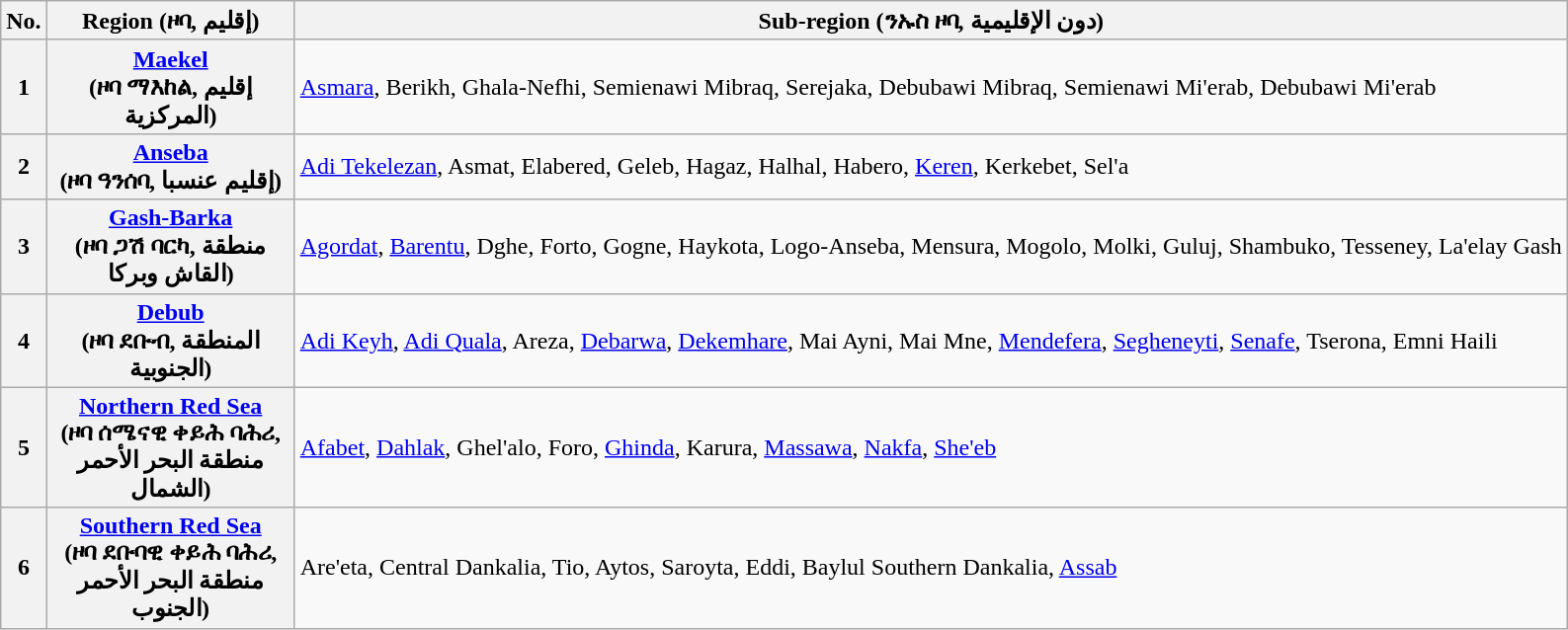<table class="wikitable">
<tr>
<th>No.</th>
<th style="width:10em;">Region <span>(ዞባ, إقليم)</span></th>
<th>Sub-region <span>(ንኡስ ዞባ, دون الإقليمية)</span></th>
</tr>
<tr>
<th>1</th>
<th><a href='#'>Maekel</a><br><span>(ዞባ ማእከል, إقليم المركزية)</span></th>
<td><a href='#'>Asmara</a>, Berikh, Ghala-Nefhi, Semienawi Mibraq, Serejaka, Debubawi Mibraq, Semienawi Mi'erab, Debubawi Mi'erab</td>
</tr>
<tr>
<th>2</th>
<th><a href='#'>Anseba</a><br><span>(ዞባ ዓንሰባ, إقليم عنسبا)</span></th>
<td><a href='#'>Adi Tekelezan</a>, Asmat, Elabered, Geleb, Hagaz, Halhal, Habero, <a href='#'>Keren</a>, Kerkebet, Sel'a</td>
</tr>
<tr>
<th>3</th>
<th><a href='#'>Gash-Barka</a><br><span>(ዞባ ጋሽ ባርካ, منطقة القاش وبركا)</span></th>
<td><a href='#'>Agordat</a>, <a href='#'>Barentu</a>, Dghe, Forto, Gogne, Haykota, Logo-Anseba, Mensura, Mogolo, Molki, Guluj, Shambuko, Tesseney, La'elay Gash</td>
</tr>
<tr>
<th>4</th>
<th><a href='#'>Debub</a><br><span>(ዞባ ደቡብ, المنطقة الجنوبية)</span></th>
<td><a href='#'>Adi Keyh</a>, <a href='#'>Adi Quala</a>, Areza, <a href='#'>Debarwa</a>, <a href='#'>Dekemhare</a>, Mai Ayni, Mai Mne, <a href='#'>Mendefera</a>, <a href='#'>Segheneyti</a>, <a href='#'>Senafe</a>, Tserona, Emni Haili</td>
</tr>
<tr>
<th>5</th>
<th><a href='#'>Northern Red Sea</a><br><span>(ዞባ ሰሜናዊ ቀይሕ ባሕሪ, منطقة البحر الأحمر الشمال)</span></th>
<td><a href='#'>Afabet</a>, <a href='#'>Dahlak</a>, Ghel'alo, Foro, <a href='#'>Ghinda</a>, Karura, <a href='#'>Massawa</a>, <a href='#'>Nakfa</a>, <a href='#'>She'eb</a></td>
</tr>
<tr>
<th>6</th>
<th><a href='#'>Southern Red Sea</a><br><span>(ዞባ ደቡባዊ ቀይሕ ባሕሪ, منطقة البحر الأحمر الجنوب)</span></th>
<td>Are'eta, Central Dankalia, Tio, Aytos, Saroyta, Eddi, Baylul Southern Dankalia, <a href='#'>Assab</a></td>
</tr>
</table>
